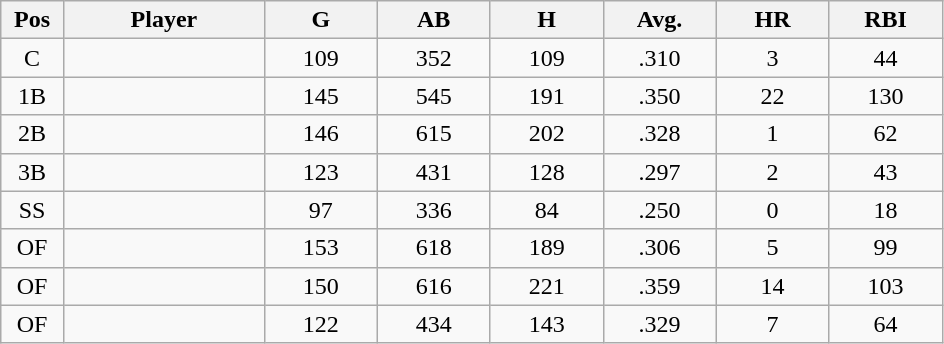<table class="wikitable sortable">
<tr>
<th bgcolor="#DDDDFF" width="5%">Pos</th>
<th bgcolor="#DDDDFF" width="16%">Player</th>
<th bgcolor="#DDDDFF" width="9%">G</th>
<th bgcolor="#DDDDFF" width="9%">AB</th>
<th bgcolor="#DDDDFF" width="9%">H</th>
<th bgcolor="#DDDDFF" width="9%">Avg.</th>
<th bgcolor="#DDDDFF" width="9%">HR</th>
<th bgcolor="#DDDDFF" width="9%">RBI</th>
</tr>
<tr align="center">
<td>C</td>
<td></td>
<td>109</td>
<td>352</td>
<td>109</td>
<td>.310</td>
<td>3</td>
<td>44</td>
</tr>
<tr align="center">
<td>1B</td>
<td></td>
<td>145</td>
<td>545</td>
<td>191</td>
<td>.350</td>
<td>22</td>
<td>130</td>
</tr>
<tr align="center">
<td>2B</td>
<td></td>
<td>146</td>
<td>615</td>
<td>202</td>
<td>.328</td>
<td>1</td>
<td>62</td>
</tr>
<tr align="center">
<td>3B</td>
<td></td>
<td>123</td>
<td>431</td>
<td>128</td>
<td>.297</td>
<td>2</td>
<td>43</td>
</tr>
<tr align="center">
<td>SS</td>
<td></td>
<td>97</td>
<td>336</td>
<td>84</td>
<td>.250</td>
<td>0</td>
<td>18</td>
</tr>
<tr align="center">
<td>OF</td>
<td></td>
<td>153</td>
<td>618</td>
<td>189</td>
<td>.306</td>
<td>5</td>
<td>99</td>
</tr>
<tr align="center">
<td>OF</td>
<td></td>
<td>150</td>
<td>616</td>
<td>221</td>
<td>.359</td>
<td>14</td>
<td>103</td>
</tr>
<tr align="center">
<td>OF</td>
<td></td>
<td>122</td>
<td>434</td>
<td>143</td>
<td>.329</td>
<td>7</td>
<td>64</td>
</tr>
</table>
